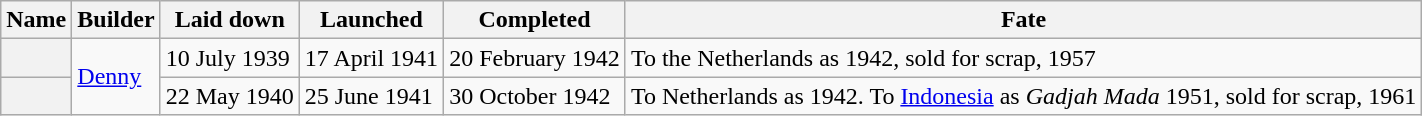<table class="wikitable plainrowheaders">
<tr>
<th scope="col">Name</th>
<th scope="col">Builder</th>
<th scope="col">Laid down</th>
<th scope="col">Launched</th>
<th scope="col">Completed</th>
<th scope="col">Fate</th>
</tr>
<tr>
<th scope="row"></th>
<td rowspan="2"><a href='#'>Denny</a></td>
<td>10 July 1939</td>
<td>17 April 1941</td>
<td>20 February 1942</td>
<td>To the Netherlands as  1942, sold for scrap, 1957</td>
</tr>
<tr>
<th scope="row"></th>
<td>22 May 1940</td>
<td>25 June 1941</td>
<td>30 October 1942</td>
<td>To Netherlands as  1942. To <a href='#'>Indonesia</a> as <em>Gadjah Mada</em> 1951, sold for scrap, 1961</td>
</tr>
</table>
